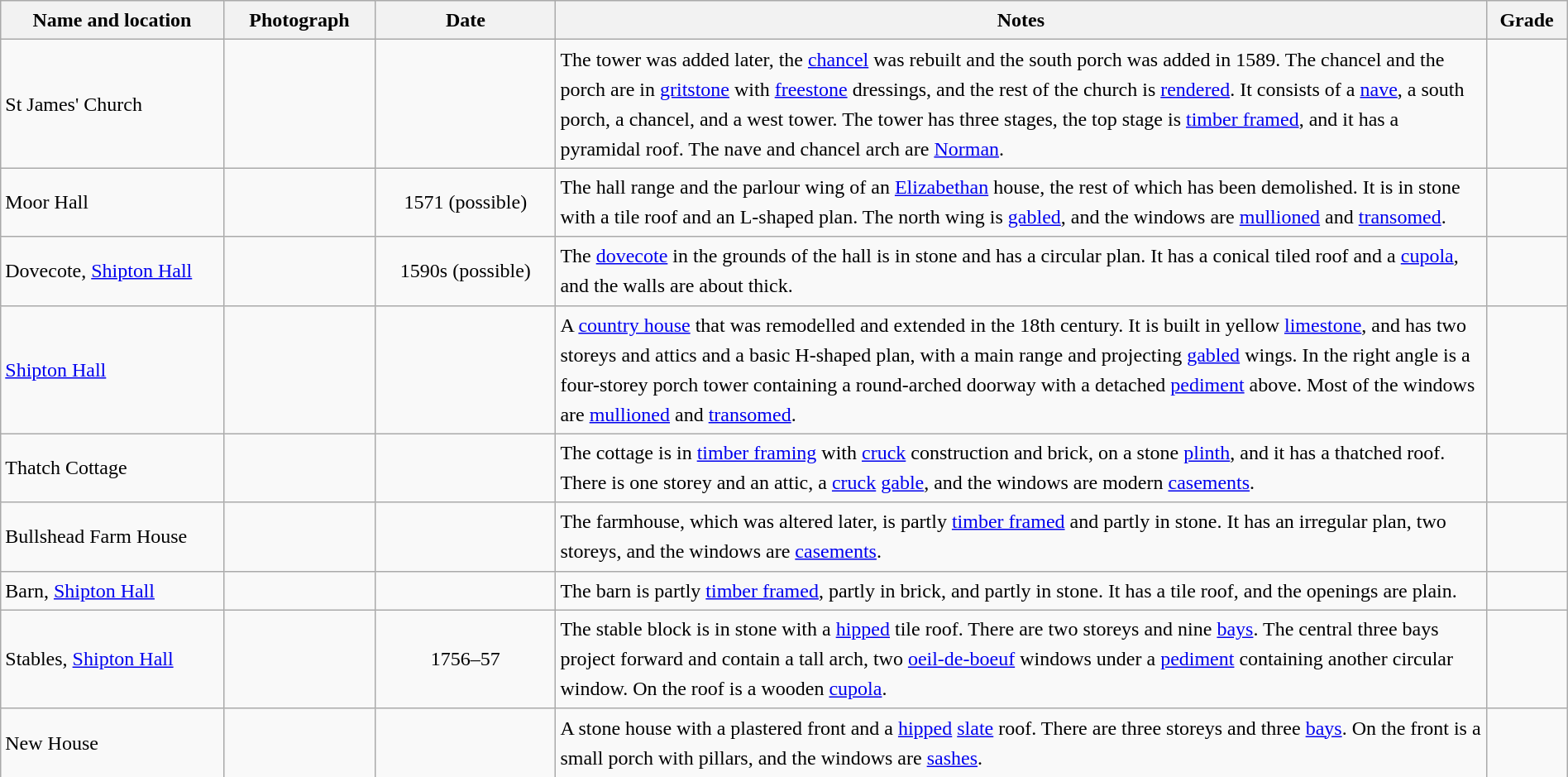<table class="wikitable sortable plainrowheaders" style="width:100%; border:0; text-align:left; line-height:150%;">
<tr>
<th scope="col"  style="width:150px">Name and location</th>
<th scope="col"  style="width:100px" class="unsortable">Photograph</th>
<th scope="col"  style="width:120px">Date</th>
<th scope="col"  style="width:650px" class="unsortable">Notes</th>
<th scope="col"  style="width:50px">Grade</th>
</tr>
<tr>
<td>St James' Church<br><small></small></td>
<td></td>
<td align="center"></td>
<td>The tower was added later, the <a href='#'>chancel</a> was rebuilt and the south porch was added in 1589.  The chancel and the porch are in <a href='#'>gritstone</a> with <a href='#'>freestone</a> dressings, and the rest of the church is <a href='#'>rendered</a>.  It consists of a <a href='#'>nave</a>, a south porch, a chancel, and a west tower.  The tower has three stages, the top stage is <a href='#'>timber framed</a>, and it has a pyramidal roof.  The nave and chancel arch are <a href='#'>Norman</a>.</td>
<td align="center" ></td>
</tr>
<tr>
<td>Moor Hall<br><small></small></td>
<td></td>
<td align="center">1571 (possible)</td>
<td>The hall range and the parlour wing of an <a href='#'>Elizabethan</a> house, the rest of which has been demolished.  It is in stone with a tile roof and an L-shaped plan.  The north wing is <a href='#'>gabled</a>, and the windows are <a href='#'>mullioned</a> and <a href='#'>transomed</a>.</td>
<td align="center" ></td>
</tr>
<tr>
<td>Dovecote, <a href='#'>Shipton Hall</a><br><small></small></td>
<td></td>
<td align="center">1590s (possible)</td>
<td>The <a href='#'>dovecote</a> in the grounds of the hall is in stone and has a circular plan.  It has a conical tiled roof and a <a href='#'>cupola</a>, and the walls are about  thick.</td>
<td align="center" ></td>
</tr>
<tr>
<td><a href='#'>Shipton Hall</a><br><small></small></td>
<td></td>
<td align="center"></td>
<td>A <a href='#'>country house</a> that was remodelled and extended in the 18th century.  It is built in yellow <a href='#'>limestone</a>, and has two storeys and attics and a basic H-shaped plan, with a main range and projecting <a href='#'>gabled</a> wings.  In the right angle is a four-storey porch tower containing a round-arched doorway with a detached <a href='#'>pediment</a> above.  Most of the windows are <a href='#'>mullioned</a> and <a href='#'>transomed</a>.</td>
<td align="center" ></td>
</tr>
<tr>
<td>Thatch Cottage<br><small></small></td>
<td></td>
<td align="center"></td>
<td>The cottage is in <a href='#'>timber framing</a> with <a href='#'>cruck</a> construction and brick, on a stone <a href='#'>plinth</a>, and it has a thatched roof.  There is one storey and an attic, a <a href='#'>cruck</a> <a href='#'>gable</a>, and the windows are modern <a href='#'>casements</a>.</td>
<td align="center" ></td>
</tr>
<tr>
<td>Bullshead Farm House<br><small></small></td>
<td></td>
<td align="center"></td>
<td>The farmhouse, which was altered later, is partly <a href='#'>timber framed</a> and partly in stone.  It has an irregular plan, two storeys, and the windows are <a href='#'>casements</a>.</td>
<td align="center" ></td>
</tr>
<tr>
<td>Barn, <a href='#'>Shipton Hall</a><br><small></small></td>
<td></td>
<td align="center"></td>
<td>The barn is partly <a href='#'>timber framed</a>, partly in brick, and partly in stone.  It has a tile roof, and the openings are plain.</td>
<td align="center" ></td>
</tr>
<tr>
<td>Stables, <a href='#'>Shipton Hall</a><br><small></small></td>
<td></td>
<td align="center">1756–57</td>
<td>The stable block is in stone with a <a href='#'>hipped</a> tile roof.  There are two storeys and nine <a href='#'>bays</a>.  The central three bays project forward and contain a tall arch, two <a href='#'>oeil-de-boeuf</a> windows under a <a href='#'>pediment</a> containing another circular window. On the roof is a wooden <a href='#'>cupola</a>.</td>
<td align="center" ></td>
</tr>
<tr>
<td>New House<br><small></small></td>
<td></td>
<td align="center"></td>
<td>A stone house with a plastered front and a <a href='#'>hipped</a> <a href='#'>slate</a> roof.  There are three storeys and three <a href='#'>bays</a>. On the front is a small porch with pillars, and the windows are <a href='#'>sashes</a>.</td>
<td align="center" ></td>
</tr>
<tr>
</tr>
</table>
